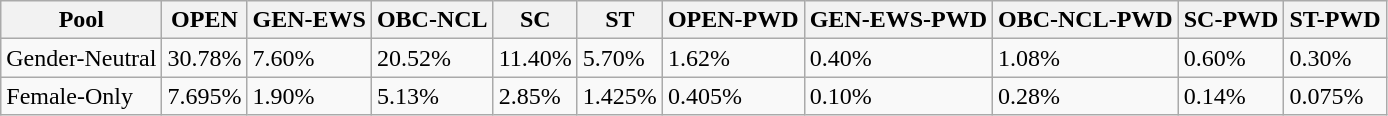<table class="wikitable">
<tr>
<th>Pool</th>
<th>OPEN</th>
<th>GEN-EWS</th>
<th>OBC-NCL</th>
<th>SC</th>
<th>ST</th>
<th>OPEN-PWD</th>
<th>GEN-EWS-PWD</th>
<th>OBC-NCL-PWD</th>
<th>SC-PWD</th>
<th>ST-PWD</th>
</tr>
<tr>
<td>Gender-Neutral</td>
<td>30.78%</td>
<td>7.60%</td>
<td>20.52%</td>
<td>11.40%</td>
<td>5.70%</td>
<td>1.62%</td>
<td>0.40%</td>
<td>1.08%</td>
<td>0.60%</td>
<td>0.30%</td>
</tr>
<tr>
<td>Female-Only</td>
<td>7.695%</td>
<td>1.90%</td>
<td>5.13%</td>
<td>2.85%</td>
<td>1.425%</td>
<td>0.405%</td>
<td>0.10%</td>
<td>0.28%</td>
<td>0.14%</td>
<td>0.075%</td>
</tr>
</table>
